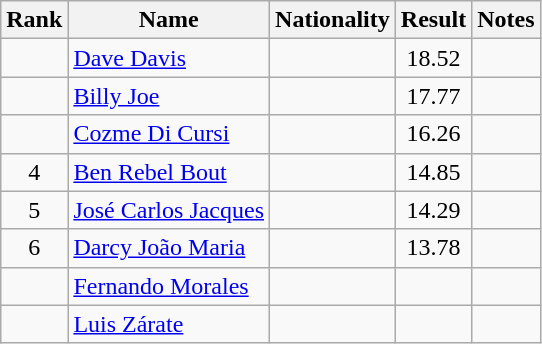<table class="wikitable sortable" style="text-align:center">
<tr>
<th>Rank</th>
<th>Name</th>
<th>Nationality</th>
<th>Result</th>
<th>Notes</th>
</tr>
<tr>
<td></td>
<td align=left><a href='#'>Dave Davis</a></td>
<td align=left></td>
<td>18.52</td>
<td></td>
</tr>
<tr>
<td></td>
<td align=left><a href='#'>Billy Joe</a></td>
<td align=left></td>
<td>17.77</td>
<td></td>
</tr>
<tr>
<td></td>
<td align=left><a href='#'>Cozme Di Cursi</a></td>
<td align=left></td>
<td>16.26</td>
<td></td>
</tr>
<tr>
<td>4</td>
<td align=left><a href='#'>Ben Rebel Bout</a></td>
<td align=left></td>
<td>14.85</td>
<td></td>
</tr>
<tr>
<td>5</td>
<td align=left><a href='#'>José Carlos Jacques</a></td>
<td align=left></td>
<td>14.29</td>
<td></td>
</tr>
<tr>
<td>6</td>
<td align=left><a href='#'>Darcy João Maria</a></td>
<td align=left></td>
<td>13.78</td>
<td></td>
</tr>
<tr>
<td></td>
<td align=left><a href='#'>Fernando Morales</a></td>
<td align=left></td>
<td></td>
<td></td>
</tr>
<tr>
<td></td>
<td align=left><a href='#'>Luis Zárate</a></td>
<td align=left></td>
<td></td>
<td></td>
</tr>
</table>
